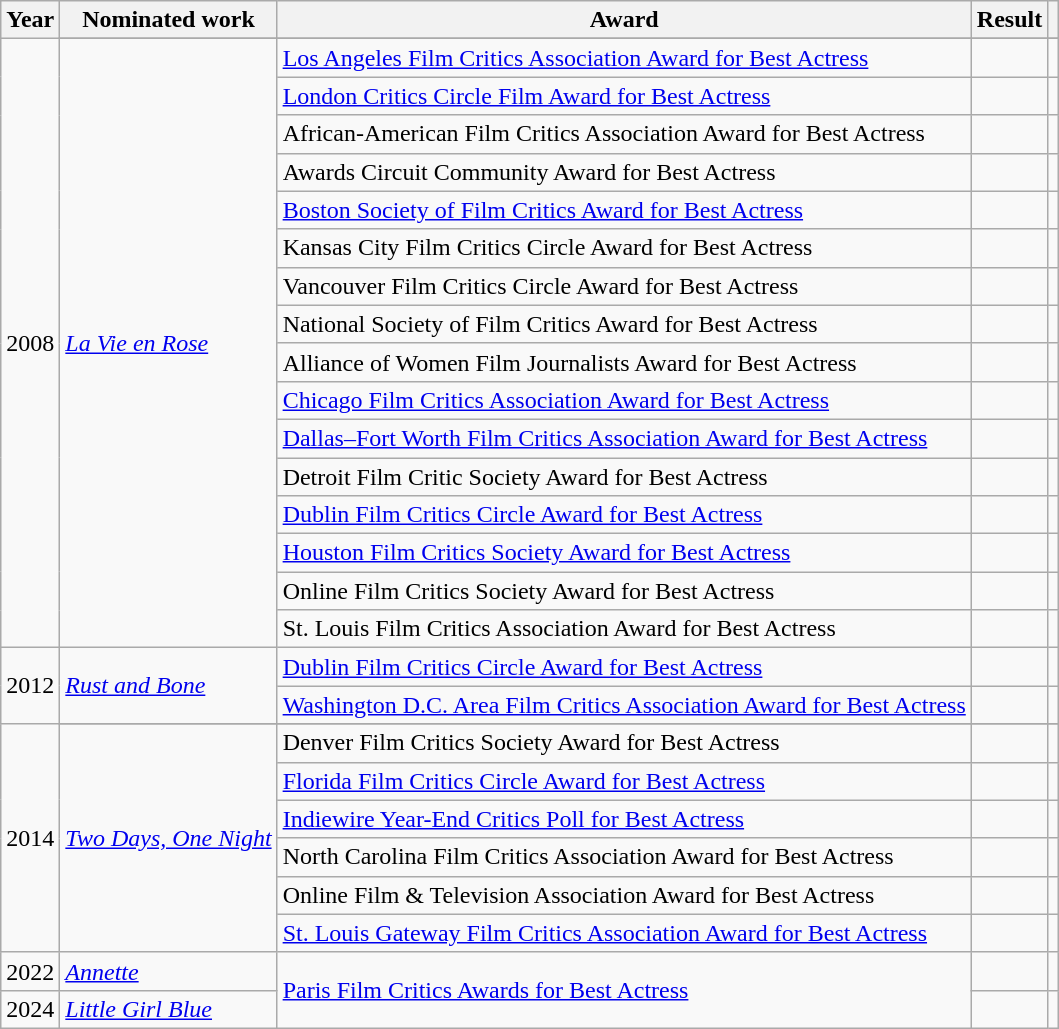<table class="wikitable sortable">
<tr>
<th>Year</th>
<th>Nominated work</th>
<th>Award</th>
<th>Result</th>
<th></th>
</tr>
<tr>
<td rowspan=17>2008</td>
</tr>
<tr>
<td rowspan=16><em><a href='#'>La Vie en Rose</a></em></td>
<td><a href='#'>Los Angeles Film Critics Association Award for Best Actress</a></td>
<td></td>
<td></td>
</tr>
<tr>
<td><a href='#'>London Critics Circle Film Award for Best Actress</a></td>
<td></td>
<td></td>
</tr>
<tr>
<td>African-American Film Critics Association Award for Best Actress</td>
<td></td>
<td></td>
</tr>
<tr>
<td>Awards Circuit Community Award for Best Actress</td>
<td></td>
<td></td>
</tr>
<tr>
<td><a href='#'>Boston Society of Film Critics Award for Best Actress</a></td>
<td></td>
<td></td>
</tr>
<tr>
<td>Kansas City Film Critics Circle Award for Best Actress</td>
<td></td>
<td></td>
</tr>
<tr>
<td>Vancouver Film Critics Circle Award for Best Actress</td>
<td></td>
<td></td>
</tr>
<tr>
<td>National Society of Film Critics Award for Best Actress</td>
<td></td>
<td></td>
</tr>
<tr>
<td>Alliance of Women Film Journalists Award for Best Actress</td>
<td></td>
<td></td>
</tr>
<tr>
<td><a href='#'>Chicago Film Critics Association Award for Best Actress</a></td>
<td></td>
<td></td>
</tr>
<tr>
<td><a href='#'>Dallas–Fort Worth Film Critics Association Award for Best Actress</a></td>
<td></td>
<td></td>
</tr>
<tr>
<td>Detroit Film Critic Society Award for Best Actress</td>
<td></td>
<td></td>
</tr>
<tr>
<td><a href='#'>Dublin Film Critics Circle Award for Best Actress</a></td>
<td></td>
<td></td>
</tr>
<tr>
<td><a href='#'>Houston Film Critics Society Award for Best Actress</a></td>
<td></td>
<td></td>
</tr>
<tr>
<td>Online Film Critics Society Award for Best Actress</td>
<td></td>
<td></td>
</tr>
<tr>
<td>St. Louis Film Critics Association Award for Best Actress</td>
<td></td>
<td></td>
</tr>
<tr>
<td rowspan="2">2012</td>
<td rowspan="2"><em><a href='#'>Rust and Bone</a></em></td>
<td><a href='#'>Dublin Film Critics Circle Award for Best Actress</a></td>
<td></td>
<td></td>
</tr>
<tr>
<td><a href='#'>Washington D.C. Area Film Critics Association Award for Best Actress</a></td>
<td></td>
<td></td>
</tr>
<tr>
<td rowspan="7">2014</td>
</tr>
<tr>
<td rowspan="6"><em><a href='#'>Two Days, One Night</a></em></td>
<td>Denver Film Critics Society Award for Best Actress</td>
<td></td>
<td></td>
</tr>
<tr>
<td><a href='#'>Florida Film Critics Circle Award for Best Actress</a></td>
<td></td>
<td></td>
</tr>
<tr>
<td><a href='#'>Indiewire Year-End Critics Poll for Best Actress</a></td>
<td></td>
<td></td>
</tr>
<tr>
<td>North Carolina Film Critics Association Award for Best Actress</td>
<td></td>
<td></td>
</tr>
<tr>
<td>Online Film & Television Association Award for Best Actress</td>
<td></td>
<td></td>
</tr>
<tr>
<td><a href='#'>St. Louis Gateway Film Critics Association Award for Best Actress</a></td>
<td></td>
<td></td>
</tr>
<tr>
<td>2022</td>
<td><em><a href='#'>Annette</a></em></td>
<td rowspan=2><a href='#'>Paris Film Critics Awards for Best Actress</a></td>
<td></td>
<td></td>
</tr>
<tr>
<td>2024</td>
<td><em><a href='#'>Little Girl Blue</a></em></td>
<td></td>
<td></td>
</tr>
</table>
